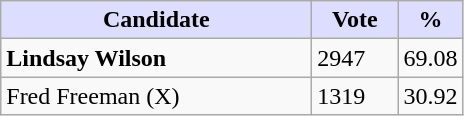<table class="wikitable">
<tr>
<th style="background:#ddf; width:200px;">Candidate</th>
<th style="background:#ddf; width:50px;">Vote</th>
<th style="background:#ddf; width:30px;">%</th>
</tr>
<tr>
<td><strong>Lindsay Wilson</strong></td>
<td>2947</td>
<td>69.08</td>
</tr>
<tr>
<td>Fred Freeman (X)</td>
<td>1319</td>
<td>30.92</td>
</tr>
</table>
